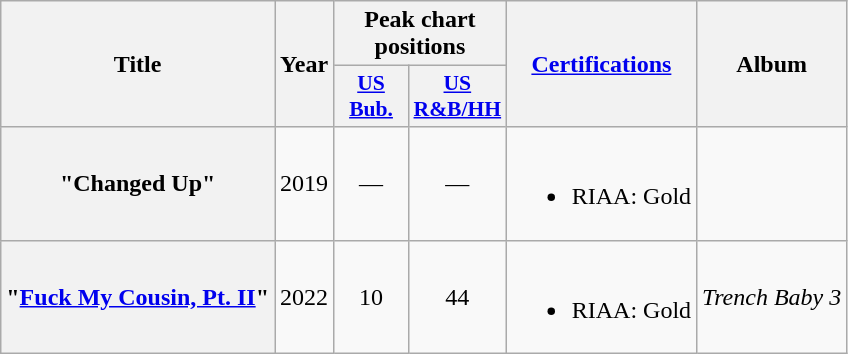<table class="wikitable plainrowheaders" style="text-align:center;">
<tr>
<th scope="col" rowspan="2">Title</th>
<th scope="col" rowspan="2">Year</th>
<th scope="col" colspan="2">Peak chart positions</th>
<th rowspan="2"><a href='#'>Certifications</a></th>
<th rowspan="2" scope="col">Album</th>
</tr>
<tr>
<th scope="col" style="width:3em;font-size:90%;"><a href='#'>US<br>Bub.</a><br></th>
<th scope="col" style="width:3em;font-size:90%;"><a href='#'>US R&B/HH</a><br></th>
</tr>
<tr>
<th scope="row">"Changed Up"</th>
<td>2019</td>
<td>—</td>
<td>—</td>
<td><br><ul><li>RIAA: Gold</li></ul></td>
<td></td>
</tr>
<tr>
<th scope="row">"<a href='#'>Fuck My Cousin, Pt. II</a>"<br></th>
<td>2022</td>
<td>10</td>
<td>44</td>
<td><br><ul><li>RIAA: Gold</li></ul></td>
<td><em>Trench Baby 3</em></td>
</tr>
</table>
